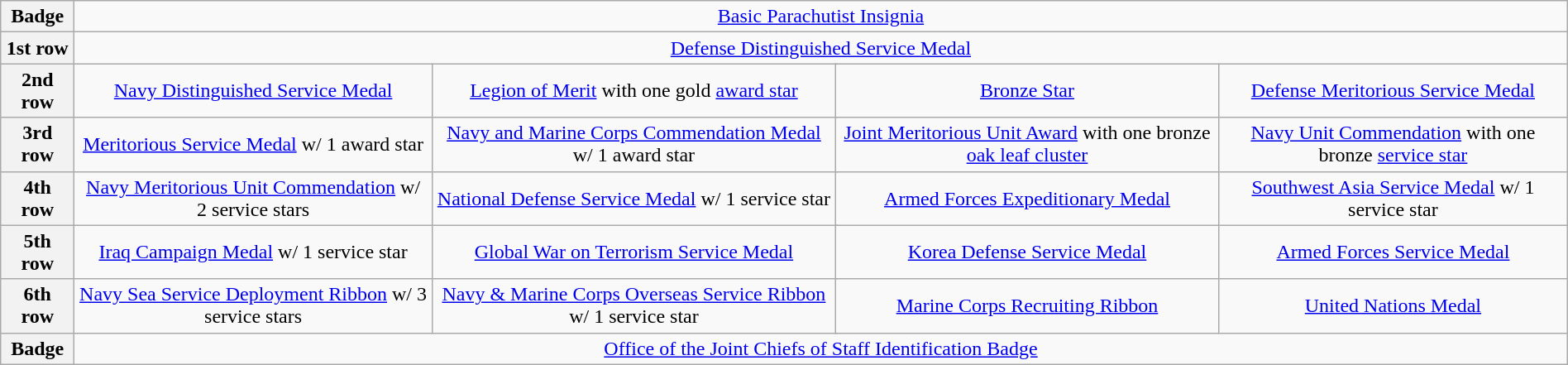<table class="wikitable" style="margin:1em auto; text-align:center;">
<tr>
<th>Badge</th>
<td colspan="12"><a href='#'>Basic Parachutist Insignia</a></td>
</tr>
<tr>
<th>1st row</th>
<td colspan="12"><a href='#'>Defense Distinguished Service Medal</a></td>
</tr>
<tr>
<th>2nd row</th>
<td colspan="3"><a href='#'>Navy Distinguished Service Medal</a></td>
<td colspan="3"><a href='#'>Legion of Merit</a> with one gold <a href='#'>award star</a></td>
<td colspan="3"><a href='#'>Bronze Star</a></td>
<td colspan="3"><a href='#'>Defense Meritorious Service Medal</a></td>
</tr>
<tr>
<th>3rd row</th>
<td colspan="3"><a href='#'>Meritorious Service Medal</a> w/ 1 award star</td>
<td colspan="3"><a href='#'>Navy and Marine Corps Commendation Medal</a> w/ 1 award star</td>
<td colspan="3"><a href='#'>Joint Meritorious Unit Award</a> with one bronze <a href='#'>oak leaf cluster</a></td>
<td colspan="3"><a href='#'>Navy Unit Commendation</a> with one bronze <a href='#'>service star</a></td>
</tr>
<tr>
<th>4th row</th>
<td colspan="3"><a href='#'>Navy Meritorious Unit Commendation</a> w/ 2 service stars</td>
<td colspan="3"><a href='#'>National Defense Service Medal</a> w/ 1 service star</td>
<td colspan="3"><a href='#'>Armed Forces Expeditionary Medal</a></td>
<td colspan="3"><a href='#'>Southwest Asia Service Medal</a> w/ 1 service star</td>
</tr>
<tr>
<th>5th row</th>
<td colspan="3"><a href='#'>Iraq Campaign Medal</a> w/ 1 service star</td>
<td colspan="3"><a href='#'>Global War on Terrorism Service Medal</a></td>
<td colspan="3"><a href='#'>Korea Defense Service Medal</a></td>
<td colspan="3"><a href='#'>Armed Forces Service Medal</a></td>
</tr>
<tr>
<th>6th row</th>
<td colspan="3"><a href='#'>Navy Sea Service Deployment Ribbon</a> w/ 3 service stars</td>
<td colspan="3"><a href='#'>Navy & Marine Corps Overseas Service Ribbon</a> w/ 1 service star</td>
<td colspan="3"><a href='#'>Marine Corps Recruiting Ribbon</a></td>
<td colspan="3"><a href='#'>United Nations Medal</a></td>
</tr>
<tr>
<th>Badge</th>
<td colspan="13"><a href='#'>Office of the Joint Chiefs of Staff Identification Badge</a></td>
</tr>
</table>
